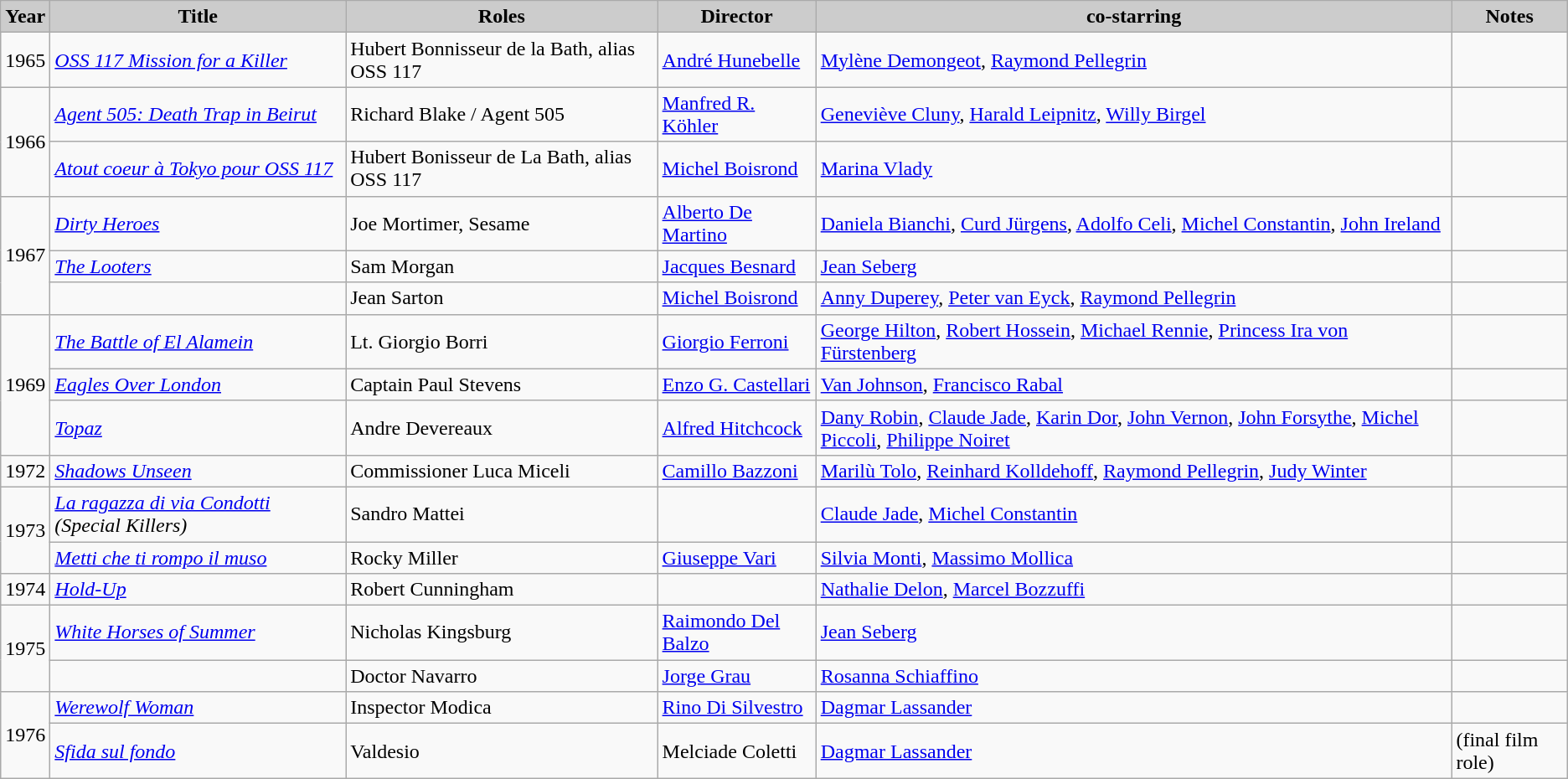<table class="wikitable">
<tr>
<th style="background: #CCCCCC;">Year</th>
<th style="background: #CCCCCC;">Title</th>
<th style="background: #CCCCCC;">Roles</th>
<th style="background: #CCCCCC;">Director</th>
<th style="background: #CCCCCC;">co-starring</th>
<th style="background: #CCCCCC;">Notes</th>
</tr>
<tr>
<td>1965</td>
<td><em><a href='#'>OSS 117 Mission for a Killer</a></em></td>
<td>Hubert Bonnisseur de la Bath, alias OSS 117</td>
<td><a href='#'>André Hunebelle</a></td>
<td><a href='#'>Mylène Demongeot</a>, <a href='#'>Raymond Pellegrin</a></td>
<td></td>
</tr>
<tr>
<td rowspan=2>1966</td>
<td><em><a href='#'>Agent 505: Death Trap in Beirut</a></em></td>
<td>Richard Blake / Agent 505</td>
<td><a href='#'>Manfred R. Köhler</a></td>
<td><a href='#'>Geneviève Cluny</a>, <a href='#'>Harald Leipnitz</a>, <a href='#'>Willy Birgel</a></td>
<td></td>
</tr>
<tr>
<td><em><a href='#'>Atout coeur à Tokyo pour OSS 117</a></em></td>
<td>Hubert Bonisseur de La Bath, alias OSS 117</td>
<td><a href='#'>Michel Boisrond</a></td>
<td><a href='#'>Marina Vlady</a></td>
<td></td>
</tr>
<tr>
<td rowspan=3>1967</td>
<td><em><a href='#'>Dirty Heroes</a></em></td>
<td>Joe Mortimer, Sesame</td>
<td><a href='#'>Alberto De Martino</a></td>
<td><a href='#'>Daniela Bianchi</a>, <a href='#'>Curd Jürgens</a>, <a href='#'>Adolfo Celi</a>, <a href='#'>Michel Constantin</a>, <a href='#'>John Ireland</a></td>
<td></td>
</tr>
<tr>
<td><em><a href='#'>The Looters</a></em></td>
<td>Sam Morgan</td>
<td><a href='#'>Jacques Besnard</a></td>
<td><a href='#'>Jean Seberg</a></td>
<td></td>
</tr>
<tr>
<td><em></em></td>
<td>Jean Sarton</td>
<td><a href='#'>Michel Boisrond</a></td>
<td><a href='#'>Anny Duperey</a>, <a href='#'>Peter van Eyck</a>, <a href='#'>Raymond Pellegrin</a></td>
<td></td>
</tr>
<tr>
<td rowspan=3>1969</td>
<td><em><a href='#'>The Battle of El Alamein</a></em></td>
<td>Lt. Giorgio Borri</td>
<td><a href='#'>Giorgio Ferroni</a></td>
<td><a href='#'>George Hilton</a>, <a href='#'>Robert Hossein</a>, <a href='#'>Michael Rennie</a>, <a href='#'>Princess Ira von Fürstenberg</a></td>
<td></td>
</tr>
<tr>
<td><em><a href='#'>Eagles Over London</a></em></td>
<td>Captain Paul Stevens</td>
<td><a href='#'>Enzo G. Castellari</a></td>
<td><a href='#'>Van Johnson</a>, <a href='#'>Francisco Rabal</a></td>
<td></td>
</tr>
<tr>
<td><em><a href='#'>Topaz</a></em></td>
<td>Andre Devereaux</td>
<td><a href='#'>Alfred Hitchcock</a></td>
<td><a href='#'>Dany Robin</a>, <a href='#'>Claude Jade</a>, <a href='#'>Karin Dor</a>, <a href='#'>John Vernon</a>, <a href='#'>John Forsythe</a>, <a href='#'>Michel Piccoli</a>, <a href='#'>Philippe Noiret</a></td>
<td></td>
</tr>
<tr>
<td>1972</td>
<td><em><a href='#'>Shadows Unseen</a></em></td>
<td>Commissioner Luca Miceli</td>
<td><a href='#'>Camillo Bazzoni</a></td>
<td><a href='#'>Marilù Tolo</a>, <a href='#'>Reinhard Kolldehoff</a>, <a href='#'>Raymond Pellegrin</a>, <a href='#'>Judy Winter</a></td>
<td></td>
</tr>
<tr>
<td rowspan=2>1973</td>
<td><em><a href='#'>La ragazza di via Condotti</a> (Special Killers)</em></td>
<td>Sandro Mattei</td>
<td></td>
<td><a href='#'>Claude Jade</a>, <a href='#'>Michel Constantin</a></td>
<td></td>
</tr>
<tr>
<td><em><a href='#'>Metti che ti rompo il muso</a></em></td>
<td>Rocky Miller</td>
<td><a href='#'>Giuseppe Vari</a></td>
<td><a href='#'>Silvia Monti</a>, <a href='#'>Massimo Mollica</a></td>
<td></td>
</tr>
<tr>
<td>1974</td>
<td><em><a href='#'>Hold-Up</a></em></td>
<td>Robert Cunningham</td>
<td></td>
<td><a href='#'>Nathalie Delon</a>, <a href='#'>Marcel Bozzuffi</a></td>
<td></td>
</tr>
<tr>
<td rowspan=2>1975</td>
<td><em><a href='#'>White Horses of Summer</a></em></td>
<td>Nicholas Kingsburg</td>
<td><a href='#'>Raimondo Del Balzo</a></td>
<td><a href='#'>Jean Seberg</a></td>
<td></td>
</tr>
<tr>
<td><em></em></td>
<td>Doctor Navarro</td>
<td><a href='#'>Jorge Grau</a></td>
<td><a href='#'>Rosanna Schiaffino</a></td>
<td></td>
</tr>
<tr>
<td rowspan=2>1976</td>
<td><em><a href='#'>Werewolf Woman</a></em></td>
<td>Inspector Modica</td>
<td><a href='#'>Rino Di Silvestro</a></td>
<td><a href='#'>Dagmar Lassander</a></td>
<td></td>
</tr>
<tr>
<td><em><a href='#'>Sfida sul fondo</a></em></td>
<td>Valdesio</td>
<td>Melciade Coletti</td>
<td><a href='#'>Dagmar Lassander</a></td>
<td>(final film role)</td>
</tr>
</table>
